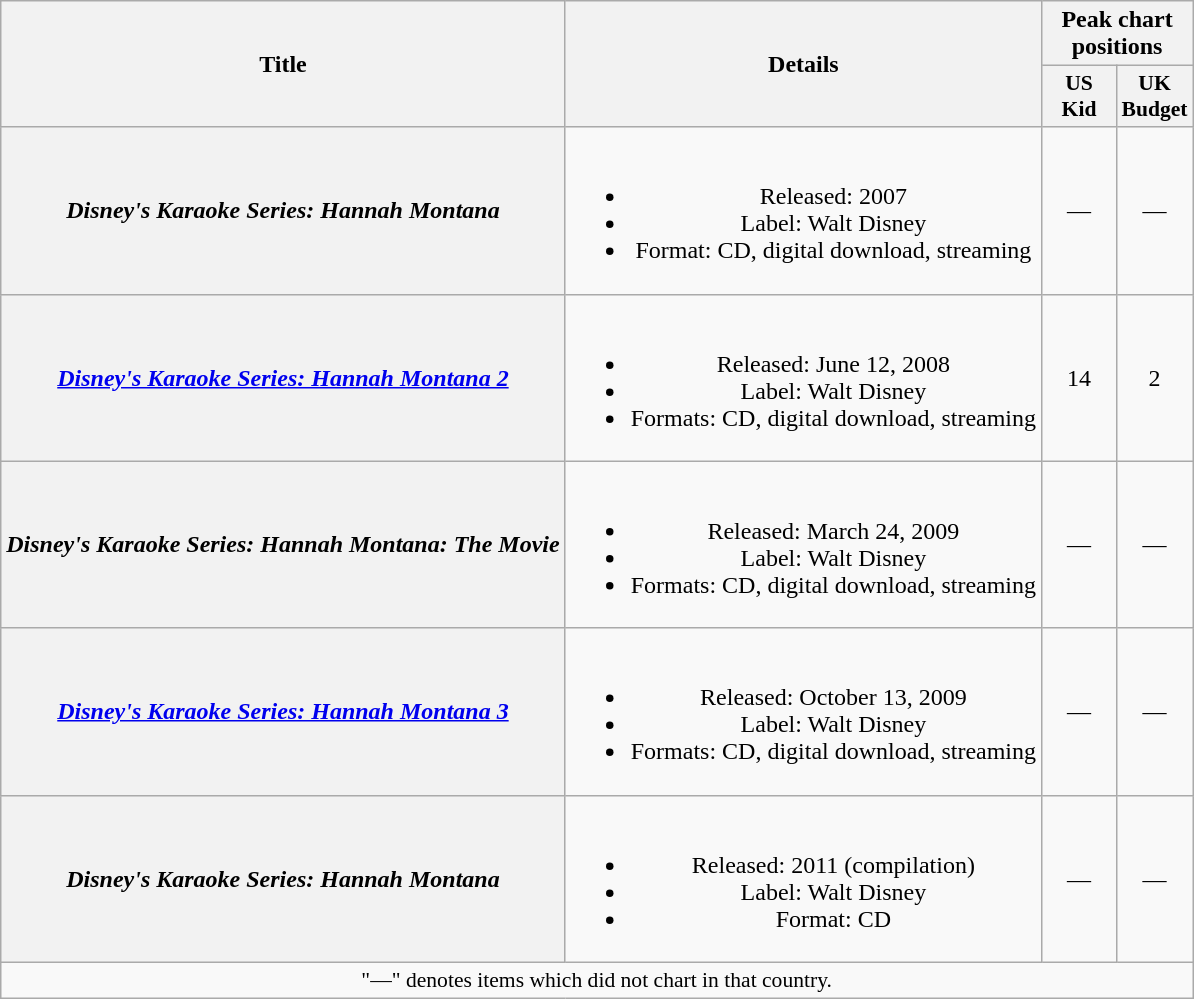<table class="wikitable plainrowheaders" style="text-align:center;">
<tr>
<th scope="col" rowspan="2">Title</th>
<th scope="col" rowspan="2">Details</th>
<th scope="col" colspan="2">Peak chart positions</th>
</tr>
<tr>
<th scope="col" style="width:3em;font-size:90%;">US<br>Kid<br></th>
<th scope="col" style="width:3em;font-size:90%;">UK<br>Budget<br></th>
</tr>
<tr>
<th scope="row"><em>Disney's Karaoke Series: Hannah Montana</em></th>
<td><br><ul><li>Released: 2007</li><li>Label: Walt Disney</li><li>Format: CD, digital download, streaming</li></ul></td>
<td>—</td>
<td>—</td>
</tr>
<tr>
<th scope="row"><em><a href='#'>Disney's Karaoke Series: Hannah Montana 2</a></em></th>
<td><br><ul><li>Released: June 12, 2008</li><li>Label: Walt Disney</li><li>Formats: CD, digital download, streaming</li></ul></td>
<td>14</td>
<td>2</td>
</tr>
<tr>
<th scope="row"><em>Disney's Karaoke Series: Hannah Montana: The Movie</em></th>
<td><br><ul><li>Released: March 24, 2009</li><li>Label: Walt Disney</li><li>Formats: CD, digital download, streaming</li></ul></td>
<td>—</td>
<td>—</td>
</tr>
<tr>
<th scope="row"><em><a href='#'>Disney's Karaoke Series: Hannah Montana 3</a></em></th>
<td><br><ul><li>Released: October 13, 2009</li><li>Label: Walt Disney</li><li>Formats: CD, digital download, streaming</li></ul></td>
<td>—</td>
<td>—</td>
</tr>
<tr>
<th scope="row"><em>Disney's Karaoke Series: Hannah Montana</em></th>
<td><br><ul><li>Released: 2011 (compilation)</li><li>Label: Walt Disney</li><li>Format: CD</li></ul></td>
<td>—</td>
<td>—</td>
</tr>
<tr>
<td colspan="4" style="text-align:center; font-size:90%;">"—" denotes items which did not chart in that country.</td>
</tr>
</table>
